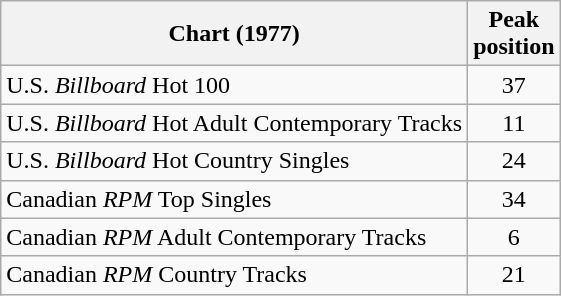<table class="wikitable sortable">
<tr>
<th align="left">Chart (1977)</th>
<th align="center">Peak<br>position</th>
</tr>
<tr>
<td align="left">U.S. <em>Billboard</em> Hot 100</td>
<td align="center">37</td>
</tr>
<tr>
<td align="left">U.S. <em>Billboard</em> Hot Adult Contemporary Tracks</td>
<td align="center">11</td>
</tr>
<tr>
<td align="left">U.S. <em>Billboard</em> Hot Country Singles</td>
<td align="center">24</td>
</tr>
<tr>
<td align="left">Canadian <em>RPM</em> Top Singles</td>
<td align="center">34</td>
</tr>
<tr>
<td align="left">Canadian <em>RPM</em> Adult Contemporary Tracks</td>
<td align="center">6</td>
</tr>
<tr>
<td align="left">Canadian <em>RPM</em> Country Tracks</td>
<td align="center">21</td>
</tr>
</table>
